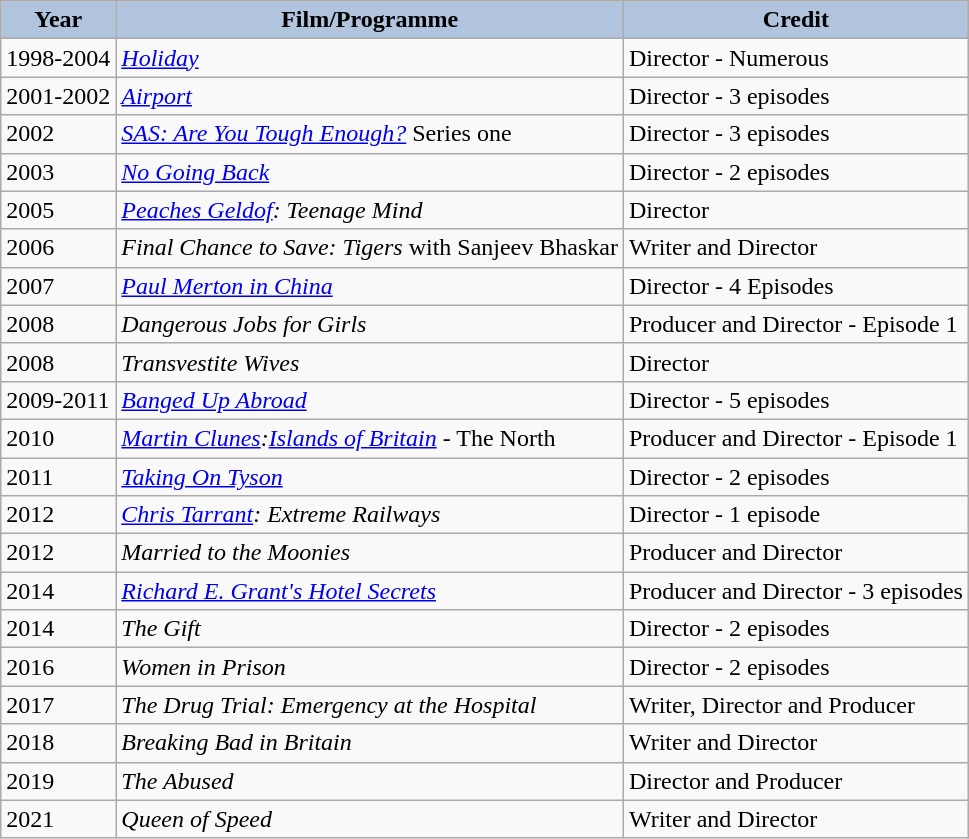<table class="wikitable" style="font-size:100%">
<tr style="text-align:center;">
<th style="background:#B0C4DE;">Year</th>
<th style="background:#B0C4DE;">Film/Programme</th>
<th style="background:#B0C4DE;">Credit</th>
</tr>
<tr>
<td>1998-2004</td>
<td><em><a href='#'>Holiday</a></em></td>
<td>Director - Numerous</td>
</tr>
<tr>
<td>2001-2002</td>
<td><em><a href='#'>Airport</a></em></td>
<td>Director - 3 episodes</td>
</tr>
<tr>
<td>2002</td>
<td><em><a href='#'>SAS: Are You Tough Enough?</a></em> Series one</td>
<td>Director - 3 episodes</td>
</tr>
<tr>
<td>2003</td>
<td><em><a href='#'>No Going Back</a></em></td>
<td>Director - 2 episodes</td>
</tr>
<tr>
<td>2005</td>
<td><em><a href='#'>Peaches Geldof</a>: Teenage Mind</em></td>
<td>Director</td>
</tr>
<tr>
<td>2006</td>
<td><em>Final Chance to Save: Tigers</em> with Sanjeev Bhaskar</td>
<td>Writer and Director</td>
</tr>
<tr>
<td>2007</td>
<td><em><a href='#'>Paul Merton in China</a></em></td>
<td>Director - 4 Episodes</td>
</tr>
<tr>
<td>2008</td>
<td><em>Dangerous Jobs for Girls</em></td>
<td>Producer and Director - Episode 1</td>
</tr>
<tr>
<td>2008</td>
<td><em>Transvestite Wives</em></td>
<td>Director</td>
</tr>
<tr>
<td>2009-2011</td>
<td><em><a href='#'>Banged Up Abroad</a></em></td>
<td>Director - 5 episodes</td>
</tr>
<tr>
<td>2010</td>
<td><em><a href='#'>Martin Clunes</a>:<a href='#'>Islands of Britain</a></em> - The North</td>
<td>Producer and Director - Episode 1</td>
</tr>
<tr>
<td>2011</td>
<td><em><a href='#'>Taking On Tyson</a></em></td>
<td>Director - 2 episodes</td>
</tr>
<tr>
<td>2012</td>
<td><em><a href='#'>Chris Tarrant</a>: Extreme Railways</em></td>
<td>Director - 1 episode</td>
</tr>
<tr>
<td>2012</td>
<td><em>Married to the Moonies</em></td>
<td>Producer and Director</td>
</tr>
<tr>
<td>2014</td>
<td><em><a href='#'>Richard E. Grant's Hotel Secrets</a></em></td>
<td>Producer and Director - 3 episodes</td>
</tr>
<tr>
<td>2014</td>
<td><em>The Gift</em></td>
<td>Director - 2 episodes</td>
</tr>
<tr>
<td>2016</td>
<td><em>Women in Prison</em></td>
<td>Director - 2 episodes</td>
</tr>
<tr>
<td>2017</td>
<td><em>The Drug Trial: Emergency at the Hospital</em></td>
<td>Writer, Director and Producer</td>
</tr>
<tr>
<td>2018</td>
<td><em>Breaking Bad in Britain</em></td>
<td>Writer and Director</td>
</tr>
<tr>
<td>2019</td>
<td><em>The Abused</em></td>
<td>Director and Producer</td>
</tr>
<tr>
<td>2021</td>
<td><em>Queen of Speed</em></td>
<td>Writer and Director</td>
</tr>
</table>
